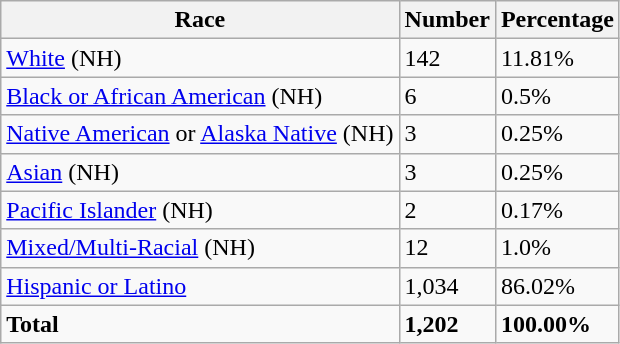<table class="wikitable">
<tr>
<th>Race</th>
<th>Number</th>
<th>Percentage</th>
</tr>
<tr>
<td><a href='#'>White</a> (NH)</td>
<td>142</td>
<td>11.81%</td>
</tr>
<tr>
<td><a href='#'>Black or African American</a> (NH)</td>
<td>6</td>
<td>0.5%</td>
</tr>
<tr>
<td><a href='#'>Native American</a> or <a href='#'>Alaska Native</a> (NH)</td>
<td>3</td>
<td>0.25%</td>
</tr>
<tr>
<td><a href='#'>Asian</a> (NH)</td>
<td>3</td>
<td>0.25%</td>
</tr>
<tr>
<td><a href='#'>Pacific Islander</a> (NH)</td>
<td>2</td>
<td>0.17%</td>
</tr>
<tr>
<td><a href='#'>Mixed/Multi-Racial</a> (NH)</td>
<td>12</td>
<td>1.0%</td>
</tr>
<tr>
<td><a href='#'>Hispanic or Latino</a></td>
<td>1,034</td>
<td>86.02%</td>
</tr>
<tr>
<td><strong>Total</strong></td>
<td><strong>1,202</strong></td>
<td><strong>100.00%</strong></td>
</tr>
</table>
